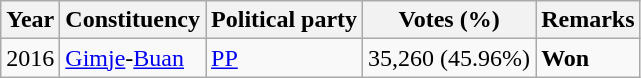<table class="wikitable">
<tr>
<th>Year</th>
<th>Constituency</th>
<th>Political party</th>
<th>Votes (%)</th>
<th>Remarks</th>
</tr>
<tr>
<td>2016</td>
<td><a href='#'>Gimje</a>-<a href='#'>Buan</a></td>
<td><a href='#'>PP</a></td>
<td>35,260 (45.96%)</td>
<td><strong>Won</strong></td>
</tr>
</table>
